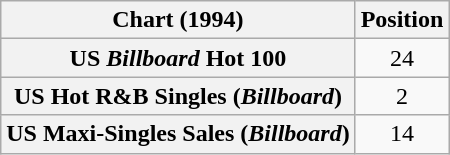<table class="wikitable sortable plainrowheaders" style="text-align:center">
<tr>
<th scope="col">Chart (1994)</th>
<th scope="col">Position</th>
</tr>
<tr>
<th scope="row">US <em>Billboard</em> Hot 100</th>
<td align="center">24</td>
</tr>
<tr>
<th scope="row">US Hot R&B Singles (<em>Billboard</em>)</th>
<td align="center">2</td>
</tr>
<tr>
<th scope="row">US Maxi-Singles Sales (<em>Billboard</em>)</th>
<td align="center">14</td>
</tr>
</table>
